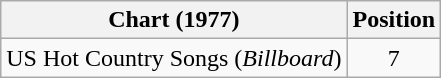<table class="wikitable">
<tr>
<th>Chart (1977)</th>
<th>Position</th>
</tr>
<tr>
<td>US Hot Country Songs (<em>Billboard</em>)</td>
<td align="center">7</td>
</tr>
</table>
